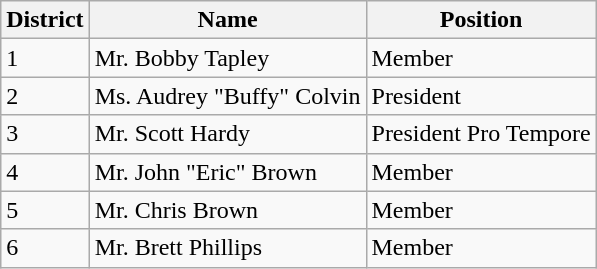<table class="wikitable">
<tr>
<th>District</th>
<th>Name</th>
<th>Position</th>
</tr>
<tr>
<td>1</td>
<td>Mr. Bobby Tapley</td>
<td>Member</td>
</tr>
<tr>
<td>2</td>
<td>Ms. Audrey "Buffy" Colvin</td>
<td>President</td>
</tr>
<tr>
<td>3</td>
<td>Mr. Scott Hardy</td>
<td>President Pro Tempore</td>
</tr>
<tr>
<td>4</td>
<td>Mr. John "Eric" Brown</td>
<td>Member</td>
</tr>
<tr>
<td>5</td>
<td>Mr. Chris Brown</td>
<td>Member</td>
</tr>
<tr>
<td>6</td>
<td>Mr. Brett Phillips</td>
<td>Member</td>
</tr>
</table>
